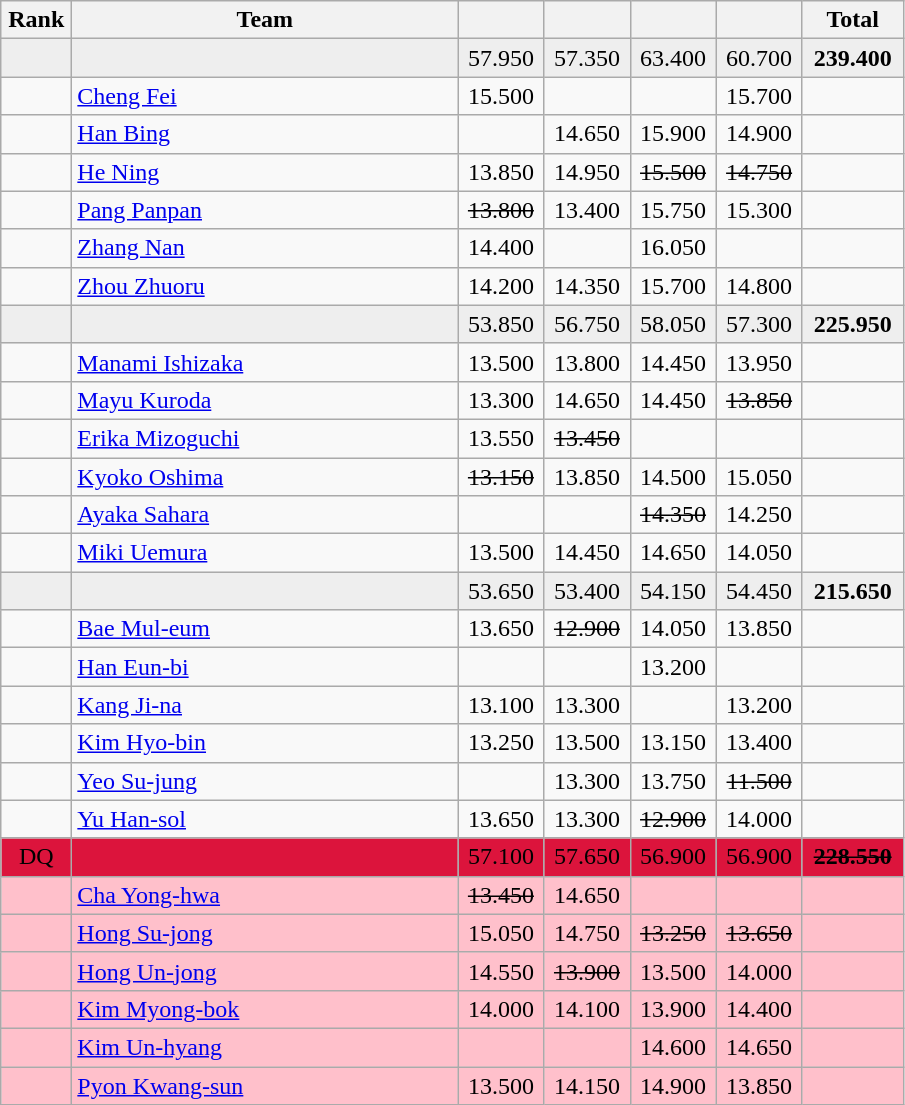<table class=wikitable style="text-align:center">
<tr>
<th width=40>Rank</th>
<th width=250>Team</th>
<th width=50></th>
<th width=50></th>
<th width=50></th>
<th width=50></th>
<th width=60>Total</th>
</tr>
<tr bgcolor=eeeeee>
<td></td>
<td align=left></td>
<td>57.950</td>
<td>57.350</td>
<td>63.400</td>
<td>60.700</td>
<td><strong>239.400</strong></td>
</tr>
<tr>
<td></td>
<td align=left><a href='#'>Cheng Fei</a></td>
<td>15.500</td>
<td></td>
<td></td>
<td>15.700</td>
<td></td>
</tr>
<tr>
<td></td>
<td align=left><a href='#'>Han Bing</a></td>
<td></td>
<td>14.650</td>
<td>15.900</td>
<td>14.900</td>
<td></td>
</tr>
<tr>
<td></td>
<td align=left><a href='#'>He Ning</a></td>
<td>13.850</td>
<td>14.950</td>
<td><s>15.500</s></td>
<td><s>14.750</s></td>
<td></td>
</tr>
<tr>
<td></td>
<td align=left><a href='#'>Pang Panpan</a></td>
<td><s>13.800</s></td>
<td>13.400</td>
<td>15.750</td>
<td>15.300</td>
<td></td>
</tr>
<tr>
<td></td>
<td align=left><a href='#'>Zhang Nan</a></td>
<td>14.400</td>
<td></td>
<td>16.050</td>
<td></td>
<td></td>
</tr>
<tr>
<td></td>
<td align=left><a href='#'>Zhou Zhuoru</a></td>
<td>14.200</td>
<td>14.350</td>
<td>15.700</td>
<td>14.800</td>
<td></td>
</tr>
<tr bgcolor=eeeeee>
<td></td>
<td align=left></td>
<td>53.850</td>
<td>56.750</td>
<td>58.050</td>
<td>57.300</td>
<td><strong>225.950</strong></td>
</tr>
<tr>
<td></td>
<td align=left><a href='#'>Manami Ishizaka</a></td>
<td>13.500</td>
<td>13.800</td>
<td>14.450</td>
<td>13.950</td>
<td></td>
</tr>
<tr>
<td></td>
<td align=left><a href='#'>Mayu Kuroda</a></td>
<td>13.300</td>
<td>14.650</td>
<td>14.450</td>
<td><s>13.850</s></td>
<td></td>
</tr>
<tr>
<td></td>
<td align=left><a href='#'>Erika Mizoguchi</a></td>
<td>13.550</td>
<td><s>13.450</s></td>
<td></td>
<td></td>
<td></td>
</tr>
<tr>
<td></td>
<td align=left><a href='#'>Kyoko Oshima</a></td>
<td><s>13.150</s></td>
<td>13.850</td>
<td>14.500</td>
<td>15.050</td>
<td></td>
</tr>
<tr>
<td></td>
<td align=left><a href='#'>Ayaka Sahara</a></td>
<td></td>
<td></td>
<td><s>14.350</s></td>
<td>14.250</td>
<td></td>
</tr>
<tr>
<td></td>
<td align=left><a href='#'>Miki Uemura</a></td>
<td>13.500</td>
<td>14.450</td>
<td>14.650</td>
<td>14.050</td>
<td></td>
</tr>
<tr bgcolor=eeeeee>
<td></td>
<td align=left></td>
<td>53.650</td>
<td>53.400</td>
<td>54.150</td>
<td>54.450</td>
<td><strong>215.650</strong></td>
</tr>
<tr>
<td></td>
<td align=left><a href='#'>Bae Mul-eum</a></td>
<td>13.650</td>
<td><s>12.900</s></td>
<td>14.050</td>
<td>13.850</td>
<td></td>
</tr>
<tr>
<td></td>
<td align=left><a href='#'>Han Eun-bi</a></td>
<td></td>
<td></td>
<td>13.200</td>
<td></td>
<td></td>
</tr>
<tr>
<td></td>
<td align=left><a href='#'>Kang Ji-na</a></td>
<td>13.100</td>
<td>13.300</td>
<td></td>
<td>13.200</td>
<td></td>
</tr>
<tr>
<td></td>
<td align=left><a href='#'>Kim Hyo-bin</a></td>
<td>13.250</td>
<td>13.500</td>
<td>13.150</td>
<td>13.400</td>
<td></td>
</tr>
<tr>
<td></td>
<td align=left><a href='#'>Yeo Su-jung</a></td>
<td></td>
<td>13.300</td>
<td>13.750</td>
<td><s>11.500</s></td>
<td></td>
</tr>
<tr>
<td></td>
<td align=left><a href='#'>Yu Han-sol</a></td>
<td>13.650</td>
<td>13.300</td>
<td><s>12.900</s></td>
<td>14.000</td>
<td></td>
</tr>
<tr bgcolor=Crimson>
<td>DQ</td>
<td align=left></td>
<td>57.100</td>
<td>57.650</td>
<td>56.900</td>
<td>56.900</td>
<td><strong><s>228.550</s></strong></td>
</tr>
<tr bgcolor=pink>
<td></td>
<td align=left><a href='#'>Cha Yong-hwa</a></td>
<td><s>13.450</s></td>
<td>14.650</td>
<td></td>
<td></td>
<td></td>
</tr>
<tr bgcolor=pink>
<td></td>
<td align=left><a href='#'>Hong Su-jong</a></td>
<td>15.050</td>
<td>14.750</td>
<td><s>13.250</s></td>
<td><s>13.650</s></td>
<td></td>
</tr>
<tr bgcolor=pink>
<td></td>
<td align=left><a href='#'>Hong Un-jong</a></td>
<td>14.550</td>
<td><s>13.900</s></td>
<td>13.500</td>
<td>14.000</td>
<td></td>
</tr>
<tr bgcolor=pink>
<td></td>
<td align=left><a href='#'>Kim Myong-bok</a></td>
<td>14.000</td>
<td>14.100</td>
<td>13.900</td>
<td>14.400</td>
<td></td>
</tr>
<tr bgcolor=pink>
<td></td>
<td align=left><a href='#'>Kim Un-hyang</a></td>
<td></td>
<td></td>
<td>14.600</td>
<td>14.650</td>
<td></td>
</tr>
<tr bgcolor=pink>
<td></td>
<td align=left><a href='#'>Pyon Kwang-sun</a></td>
<td>13.500</td>
<td>14.150</td>
<td>14.900</td>
<td>13.850</td>
<td></td>
</tr>
</table>
